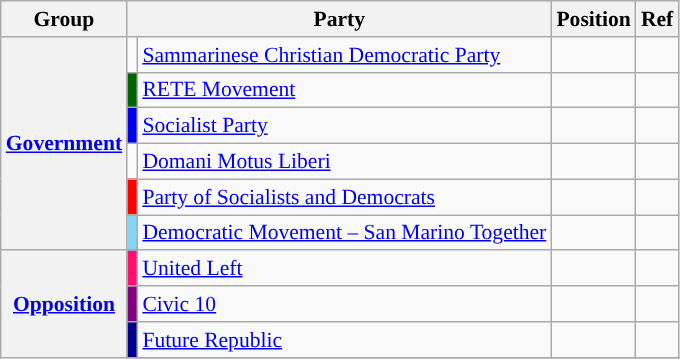<table class="wikitable" style="font-size: 90%;">
<tr>
<th>Group</th>
<th colspan="2">Party</th>
<th>Position</th>
<th>Ref</th>
</tr>
<tr>
<th rowspan="6" style="vertical-align: center;"><a href='#'>Government</a></th>
<td></td>
<td><a href='#'>Sammarinese Christian Democratic Party</a></td>
<td></td>
<td></td>
</tr>
<tr>
<td bgcolor="darkgreen"></td>
<td><a href='#'>RETE Movement</a></td>
<td></td>
<td></td>
</tr>
<tr>
<td bgcolor="lightred"></td>
<td><a href='#'>Socialist Party</a></td>
<td></td>
<td></td>
</tr>
<tr>
<td></td>
<td><a href='#'>Domani Motus Liberi</a></td>
<td></td>
<td></td>
</tr>
<tr>
<td bgcolor="red"></td>
<td><a href='#'>Party of Socialists and Democrats</a></td>
<td></td>
<td></td>
</tr>
<tr>
<td bgcolor="#85D4F3"></td>
<td><a href='#'>Democratic Movement – San Marino Together</a></td>
<td></td>
<td></td>
</tr>
<tr>
<th rowspan="7" style="vertical-align: center;"><a href='#'>Opposition</a></th>
<td bgcolor="#FF1070"></td>
<td><a href='#'>United Left</a></td>
<td></td>
<td></td>
</tr>
<tr>
<td bgcolor="purple"></td>
<td><a href='#'>Civic 10</a></td>
<td></td>
<td></td>
</tr>
<tr>
<td bgcolor="darkblue"></td>
<td><a href='#'>Future Republic</a></td>
<td></td>
<td></td>
</tr>
<tr>
</tr>
</table>
